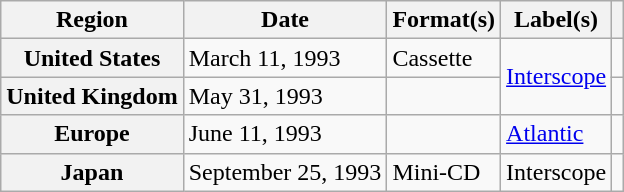<table class="wikitable plainrowheaders">
<tr>
<th scope="col">Region</th>
<th scope="col">Date</th>
<th scope="col">Format(s)</th>
<th scope="col">Label(s)</th>
<th scope="col"></th>
</tr>
<tr>
<th scope="row">United States</th>
<td>March 11, 1993</td>
<td>Cassette</td>
<td rowspan="2"><a href='#'>Interscope</a></td>
<td></td>
</tr>
<tr>
<th scope="row">United Kingdom</th>
<td>May 31, 1993</td>
<td></td>
<td></td>
</tr>
<tr>
<th scope="row">Europe</th>
<td>June 11, 1993</td>
<td></td>
<td><a href='#'>Atlantic</a></td>
<td></td>
</tr>
<tr>
<th scope="row">Japan</th>
<td>September 25, 1993</td>
<td>Mini-CD</td>
<td>Interscope</td>
<td></td>
</tr>
</table>
